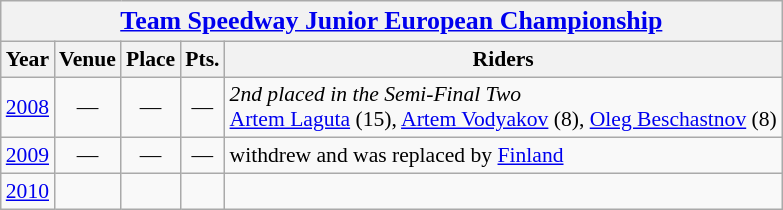<table class=wikitable style="font-size: 90%;">
<tr>
<th colspan=5><big><a href='#'>Team Speedway Junior European Championship</a></big></th>
</tr>
<tr>
<th>Year</th>
<th>Venue</th>
<th>Place</th>
<th>Pts.</th>
<th>Riders</th>
</tr>
<tr align=center >
<td><a href='#'>2008</a></td>
<td>—</td>
<td>—</td>
<td>—</td>
<td align=left><em>2nd placed in the Semi-Final Two</em> <br><a href='#'>Artem Laguta</a> (15), <a href='#'>Artem Vodyakov</a> (8), <a href='#'>Oleg Beschastnov</a> (8)</td>
</tr>
<tr align=center >
<td><a href='#'>2009</a></td>
<td>—</td>
<td>—</td>
<td>—</td>
<td align=left>withdrew and was replaced by <a href='#'>Finland</a></td>
</tr>
<tr align=center>
<td><a href='#'>2010</a></td>
<td></td>
<td></td>
<td></td>
<td align=left></td>
</tr>
</table>
